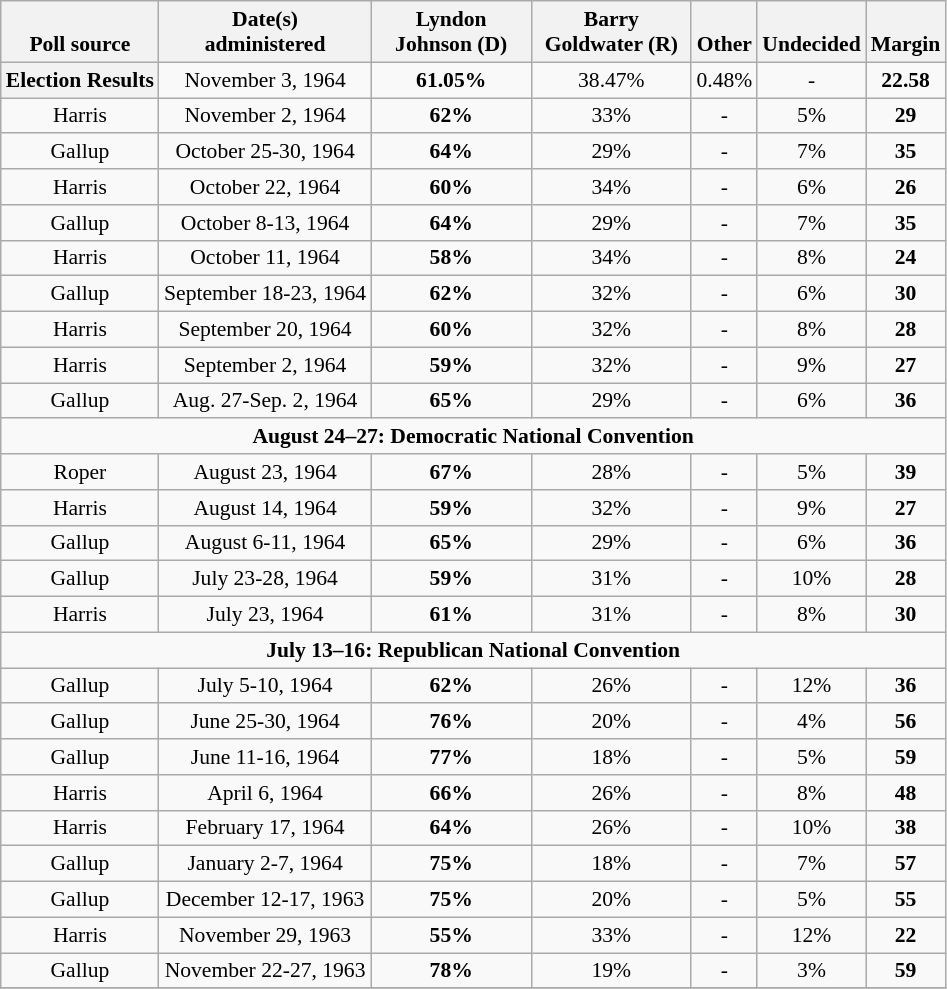<table class="wikitable sortable mw-collapsible mw-collapsed" style="text-align:center;font-size:90%;line-height:17px">
<tr valign= bottom>
<th>Poll source</th>
<th>Date(s)<br>administered</th>
<th class="unsortable" style="width:100px;">Lyndon<br>Johnson (D)</th>
<th class="unsortable" style="width:100px;">Barry<br>Goldwater (R)</th>
<th class="unsortable">Other</th>
<th class="unsortable">Undecided</th>
<th class="unsortable">Margin</th>
</tr>
<tr>
<th><strong>Election Results</strong></th>
<td>November 3, 1964</td>
<td align="center" ><strong>61.05%</strong></td>
<td align="center">38.47%</td>
<td align="center">0.48%</td>
<td>-</td>
<td><strong>22.58</strong></td>
</tr>
<tr>
<td rowspan=1>Harris</td>
<td rowspan=1>November 2, 1964</td>
<td><strong>62%</strong></td>
<td>33%</td>
<td>-</td>
<td>5%</td>
<td><strong>29</strong></td>
</tr>
<tr>
<td rowspan=1>Gallup</td>
<td rowspan=1>October 25-30, 1964</td>
<td><strong>64%</strong></td>
<td>29%</td>
<td>-</td>
<td>7%</td>
<td><strong>35</strong></td>
</tr>
<tr>
<td rowspan=1>Harris</td>
<td rowspan=1>October 22, 1964</td>
<td><strong>60%</strong></td>
<td>34%</td>
<td>-</td>
<td>6%</td>
<td><strong>26</strong></td>
</tr>
<tr>
<td rowspan=1>Gallup</td>
<td rowspan=1>October 8-13, 1964</td>
<td><strong>64%</strong></td>
<td>29%</td>
<td>-</td>
<td>7%</td>
<td><strong>35</strong></td>
</tr>
<tr>
<td rowspan=1>Harris</td>
<td rowspan=1>October 11, 1964</td>
<td><strong>58%</strong></td>
<td>34%</td>
<td>-</td>
<td>8%</td>
<td><strong>24</strong></td>
</tr>
<tr>
<td rowspan=1>Gallup</td>
<td rowspan=1>September 18-23, 1964</td>
<td><strong>62%</strong></td>
<td>32%</td>
<td>-</td>
<td>6%</td>
<td><strong>30</strong></td>
</tr>
<tr>
<td rowspan=1>Harris</td>
<td rowspan=1>September 20, 1964</td>
<td><strong>60%</strong></td>
<td>32%</td>
<td>-</td>
<td>8%</td>
<td><strong>28</strong></td>
</tr>
<tr>
<td rowspan=1>Harris</td>
<td rowspan=1>September 2, 1964</td>
<td><strong>59%</strong></td>
<td>32%</td>
<td>-</td>
<td>9%</td>
<td><strong>27</strong></td>
</tr>
<tr>
<td rowspan=1>Gallup</td>
<td rowspan=1>Aug. 27-Sep. 2, 1964</td>
<td><strong>65%</strong></td>
<td>29%</td>
<td>-</td>
<td>6%</td>
<td><strong>36</strong></td>
</tr>
<tr>
<td colspan="10"  align="center"><strong>August 24–27: Democratic National Convention</strong></td>
</tr>
<tr>
<td rowspan=1>Roper</td>
<td rowspan=1>August 23, 1964</td>
<td><strong>67%</strong></td>
<td>28%</td>
<td>-</td>
<td>5%</td>
<td><strong>39</strong></td>
</tr>
<tr>
<td rowspan=1>Harris</td>
<td rowspan=1>August 14, 1964</td>
<td><strong>59%</strong></td>
<td>32%</td>
<td>-</td>
<td>9%</td>
<td><strong>27</strong></td>
</tr>
<tr>
<td rowspan=1>Gallup</td>
<td rowspan=1>August 6-11, 1964</td>
<td><strong>65%</strong></td>
<td>29%</td>
<td>-</td>
<td>6%</td>
<td><strong>36</strong></td>
</tr>
<tr>
<td rowspan=1>Gallup</td>
<td rowspan=1>July 23-28, 1964</td>
<td><strong>59%</strong></td>
<td>31%</td>
<td>-</td>
<td>10%</td>
<td><strong>28</strong></td>
</tr>
<tr>
<td rowspan=1>Harris</td>
<td rowspan=1>July 23, 1964</td>
<td><strong>61%</strong></td>
<td>31%</td>
<td>-</td>
<td>8%</td>
<td><strong>30</strong></td>
</tr>
<tr>
<td colspan="10"  align="center"><strong>July 13–16: Republican National Convention</strong></td>
</tr>
<tr>
<td rowspan=1>Gallup</td>
<td rowspan=1>July 5-10, 1964</td>
<td><strong>62%</strong></td>
<td>26%</td>
<td>-</td>
<td>12%</td>
<td><strong>36</strong></td>
</tr>
<tr>
<td rowspan=1>Gallup</td>
<td rowspan=1>June 25-30, 1964</td>
<td><strong>76%</strong></td>
<td>20%</td>
<td>-</td>
<td>4%</td>
<td><strong>56</strong></td>
</tr>
<tr>
<td rowspan=1>Gallup</td>
<td rowspan=1>June 11-16, 1964</td>
<td><strong>77%</strong></td>
<td>18%</td>
<td>-</td>
<td>5%</td>
<td><strong>59</strong></td>
</tr>
<tr>
<td rowspan=1>Harris</td>
<td rowspan=1>April 6, 1964</td>
<td><strong>66%</strong></td>
<td>26%</td>
<td>-</td>
<td>8%</td>
<td><strong>48</strong></td>
</tr>
<tr>
<td rowspan=1>Harris</td>
<td rowspan=1>February 17, 1964</td>
<td><strong>64%</strong></td>
<td>26%</td>
<td>-</td>
<td>10%</td>
<td><strong>38</strong></td>
</tr>
<tr>
<td rowspan=1>Gallup</td>
<td rowspan=1>January 2-7, 1964</td>
<td><strong>75%</strong></td>
<td>18%</td>
<td>-</td>
<td>7%</td>
<td><strong>57</strong></td>
</tr>
<tr>
<td rowspan=1>Gallup</td>
<td rowspan=1>December 12-17, 1963</td>
<td><strong>75%</strong></td>
<td>20%</td>
<td>-</td>
<td>5%</td>
<td><strong>55</strong></td>
</tr>
<tr>
<td rowspan=1>Harris</td>
<td rowspan=1>November 29, 1963</td>
<td><strong>55%</strong></td>
<td>33%</td>
<td>-</td>
<td>12%</td>
<td><strong>22</strong></td>
</tr>
<tr>
<td rowspan=1>Gallup</td>
<td rowspan=1>November 22-27, 1963</td>
<td><strong>78%</strong></td>
<td>19%</td>
<td>-</td>
<td>3%</td>
<td><strong>59</strong></td>
</tr>
<tr>
</tr>
</table>
